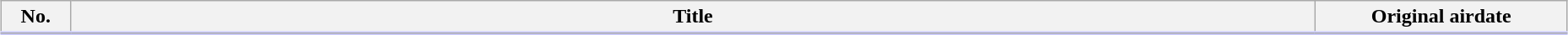<table class="wikitable" style="width:98%; margin:auto; background:#FFF;">
<tr style="border-bottom: 3px solid #CCF">
<th style="width:3em;">No.</th>
<th>Title</th>
<th style="width:12em;">Original airdate</th>
</tr>
<tr>
</tr>
</table>
